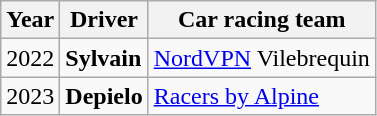<table class="wikitable">
<tr>
<th>Year</th>
<th>Driver</th>
<th>Car racing team</th>
</tr>
<tr>
<td>2022</td>
<td> <strong>Sylvain</strong></td>
<td><a href='#'>NordVPN</a> Vilebrequin</td>
</tr>
<tr>
<td>2023</td>
<td> <strong>Depielo</strong></td>
<td><a href='#'>Racers by Alpine</a></td>
</tr>
</table>
